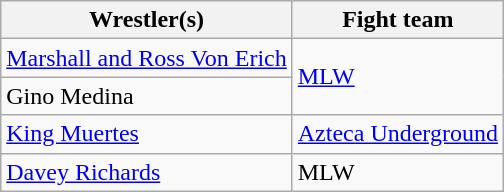<table class="wikitable">
<tr>
<th>Wrestler(s)</th>
<th>Fight team</th>
</tr>
<tr>
<td><a href='#'>Marshall and Ross Von Erich</a></td>
<td rowspan="2"><a href='#'>MLW</a></td>
</tr>
<tr>
<td>Gino Medina</td>
</tr>
<tr>
<td><a href='#'>King Muertes</a></td>
<td><a href='#'>Azteca Underground</a></td>
</tr>
<tr>
<td><a href='#'>Davey Richards</a></td>
<td>MLW</td>
</tr>
</table>
